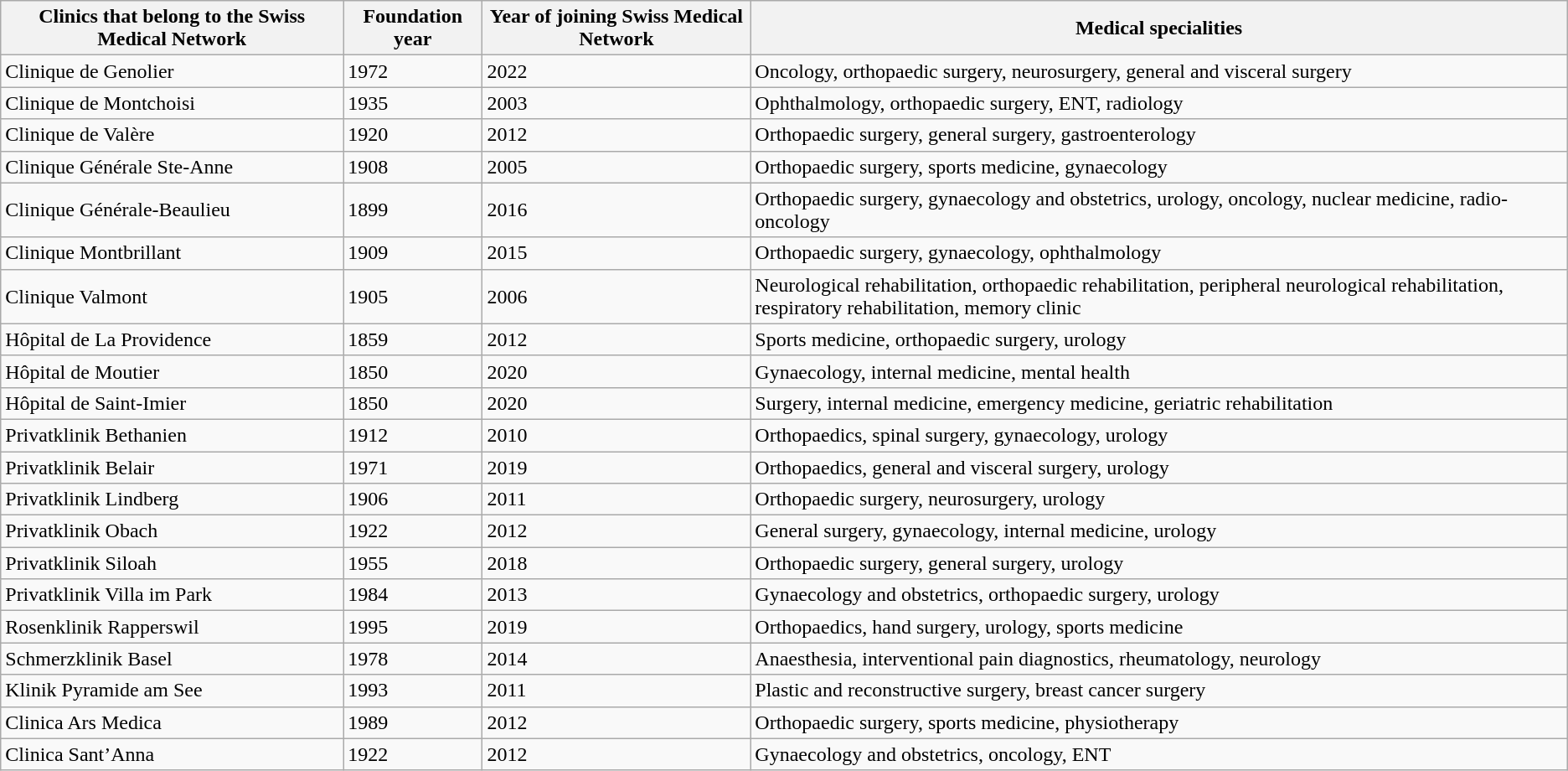<table class="wikitable">
<tr>
<th>Clinics that belong to the Swiss Medical Network</th>
<th>Foundation year</th>
<th>Year of joining  Swiss Medical Network</th>
<th>Medical specialities</th>
</tr>
<tr>
<td>Clinique de Genolier</td>
<td>1972</td>
<td>2022</td>
<td>Oncology, orthopaedic surgery, neurosurgery, general and visceral surgery</td>
</tr>
<tr>
<td>Clinique de Montchoisi</td>
<td>1935</td>
<td>2003</td>
<td>Ophthalmology, orthopaedic surgery, ENT, radiology</td>
</tr>
<tr>
<td>Clinique de Valère</td>
<td>1920</td>
<td>2012</td>
<td>Orthopaedic surgery, general surgery, gastroenterology</td>
</tr>
<tr>
<td>Clinique Générale Ste-Anne</td>
<td>1908</td>
<td>2005</td>
<td>Orthopaedic surgery, sports medicine, gynaecology</td>
</tr>
<tr>
<td>Clinique Générale-Beaulieu</td>
<td>1899</td>
<td>2016</td>
<td>Orthopaedic surgery, gynaecology and obstetrics, urology, oncology, nuclear medicine, radio-oncology</td>
</tr>
<tr>
<td>Clinique Montbrillant</td>
<td>1909</td>
<td>2015</td>
<td>Orthopaedic surgery, gynaecology, ophthalmology</td>
</tr>
<tr>
<td>Clinique Valmont</td>
<td>1905</td>
<td>2006</td>
<td>Neurological rehabilitation, orthopaedic rehabilitation, peripheral neurological rehabilitation, respiratory rehabilitation, memory clinic</td>
</tr>
<tr>
<td>Hôpital de La Providence</td>
<td>1859</td>
<td>2012</td>
<td>Sports medicine, orthopaedic surgery, urology</td>
</tr>
<tr>
<td>Hôpital de Moutier</td>
<td>1850</td>
<td>2020</td>
<td>Gynaecology, internal medicine, mental health</td>
</tr>
<tr>
<td>Hôpital de Saint-Imier</td>
<td>1850</td>
<td>2020</td>
<td>Surgery, internal medicine, emergency medicine, geriatric rehabilitation</td>
</tr>
<tr>
<td>Privatklinik Bethanien</td>
<td>1912</td>
<td>2010</td>
<td>Orthopaedics, spinal surgery, gynaecology, urology</td>
</tr>
<tr>
<td>Privatklinik Belair</td>
<td>1971</td>
<td>2019</td>
<td>Orthopaedics, general and visceral surgery, urology</td>
</tr>
<tr>
<td>Privatklinik Lindberg</td>
<td>1906</td>
<td>2011</td>
<td>Orthopaedic surgery, neurosurgery, urology</td>
</tr>
<tr>
<td>Privatklinik Obach</td>
<td>1922</td>
<td>2012</td>
<td>General surgery, gynaecology, internal medicine, urology</td>
</tr>
<tr>
<td>Privatklinik Siloah</td>
<td>1955</td>
<td>2018</td>
<td>Orthopaedic surgery, general surgery, urology</td>
</tr>
<tr>
<td>Privatklinik Villa im Park</td>
<td>1984</td>
<td>2013</td>
<td>Gynaecology and obstetrics, orthopaedic surgery, urology</td>
</tr>
<tr>
<td>Rosenklinik Rapperswil</td>
<td>1995</td>
<td>2019</td>
<td>Orthopaedics, hand surgery, urology, sports medicine</td>
</tr>
<tr>
<td>Schmerzklinik Basel</td>
<td>1978</td>
<td>2014</td>
<td>Anaesthesia, interventional pain diagnostics, rheumatology, neurology</td>
</tr>
<tr>
<td>Klinik Pyramide am See</td>
<td>1993</td>
<td>2011</td>
<td>Plastic and reconstructive surgery, breast cancer surgery</td>
</tr>
<tr>
<td>Clinica Ars Medica</td>
<td>1989</td>
<td>2012</td>
<td>Orthopaedic surgery, sports medicine, physiotherapy</td>
</tr>
<tr>
<td>Clinica Sant’Anna</td>
<td>1922</td>
<td>2012</td>
<td>Gynaecology and obstetrics, oncology, ENT</td>
</tr>
</table>
